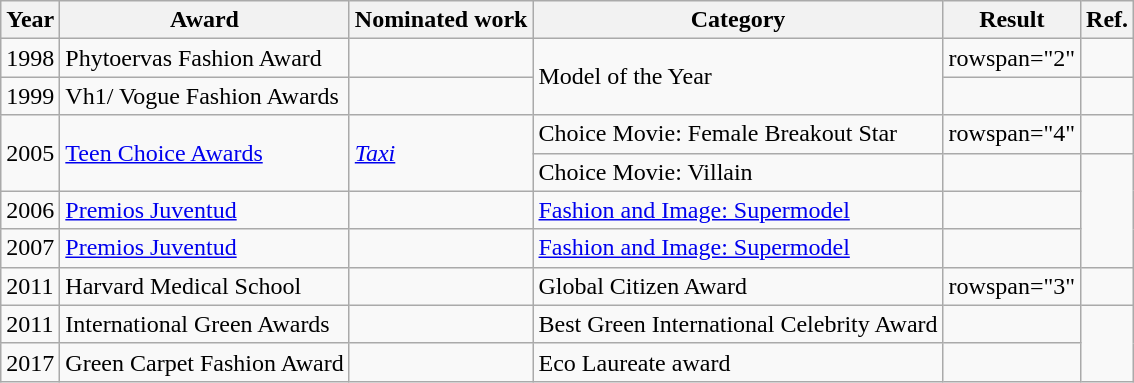<table class="wikitable">
<tr>
<th>Year</th>
<th>Award</th>
<th>Nominated work</th>
<th>Category</th>
<th>Result</th>
<th>Ref.</th>
</tr>
<tr>
<td>1998</td>
<td>Phytoervas Fashion Award</td>
<td></td>
<td rowspan="2">Model of the Year</td>
<td>rowspan="2" </td>
<td></td>
</tr>
<tr>
<td>1999</td>
<td>Vh1/ Vogue Fashion Awards</td>
<td></td>
<td></td>
</tr>
<tr>
<td rowspan="2">2005</td>
<td rowspan="2"><a href='#'>Teen Choice Awards</a></td>
<td rowspan="2"><em><a href='#'>Taxi</a></em></td>
<td>Choice Movie: Female Breakout Star</td>
<td>rowspan="4" </td>
<td></td>
</tr>
<tr>
<td>Choice Movie: Villain</td>
<td></td>
</tr>
<tr>
<td>2006</td>
<td><a href='#'>Premios Juventud</a></td>
<td></td>
<td><a href='#'>Fashion and Image: Supermodel</a></td>
<td></td>
</tr>
<tr>
<td>2007</td>
<td><a href='#'>Premios Juventud</a></td>
<td></td>
<td><a href='#'>Fashion and Image: Supermodel</a></td>
<td></td>
</tr>
<tr>
<td>2011</td>
<td>Harvard Medical School</td>
<td></td>
<td>Global Citizen Award</td>
<td>rowspan="3" </td>
<td></td>
</tr>
<tr>
<td>2011</td>
<td>International Green Awards</td>
<td></td>
<td>Best Green International Celebrity Award</td>
<td></td>
</tr>
<tr>
<td>2017</td>
<td>Green Carpet Fashion Award</td>
<td></td>
<td>Eco Laureate award</td>
<td></td>
</tr>
</table>
